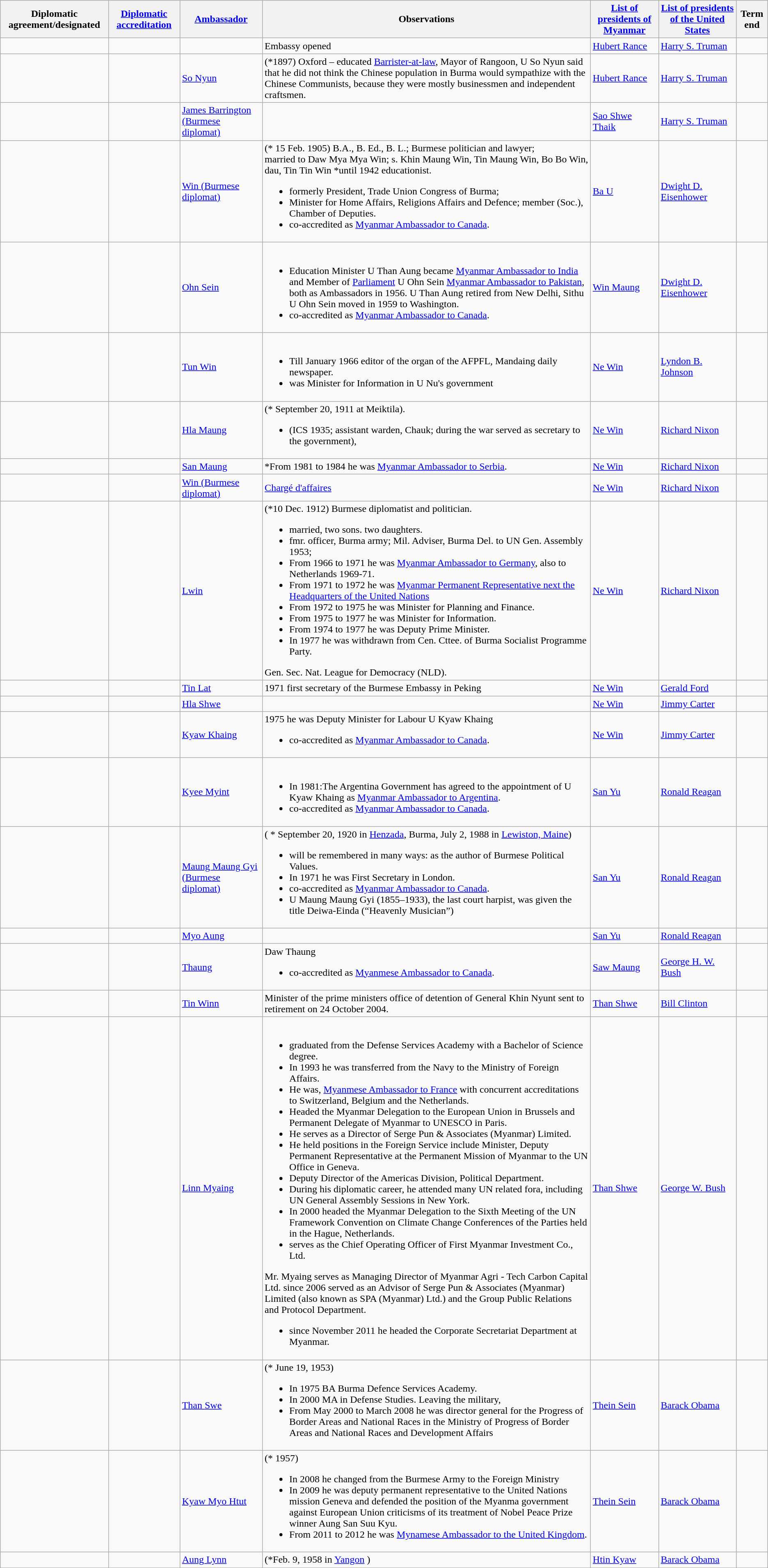<table class="wikitable sortable">
<tr>
<th>Diplomatic agreement/designated</th>
<th><a href='#'>Diplomatic accreditation</a></th>
<th><a href='#'>Ambassador</a></th>
<th>Observations</th>
<th><a href='#'>List of presidents of Myanmar</a></th>
<th><a href='#'>List of presidents of the United States</a></th>
<th>Term end</th>
</tr>
<tr>
<td></td>
<td></td>
<td></td>
<td>Embassy opened</td>
<td><a href='#'>Hubert Rance</a></td>
<td><a href='#'>Harry S. Truman</a></td>
<td></td>
</tr>
<tr>
<td></td>
<td></td>
<td><a href='#'>So Nyun</a></td>
<td>(*1897) Oxford – educated <a href='#'>Barrister-at-law</a>, Mayor of Rangoon, U So Nyun said that he did not think the Chinese population in Burma would sympathize with the Chinese Communists, because they were mostly businessmen and independent craftsmen.</td>
<td><a href='#'>Hubert Rance</a></td>
<td><a href='#'>Harry S. Truman</a></td>
<td></td>
</tr>
<tr>
<td></td>
<td></td>
<td><a href='#'>James Barrington (Burmese diplomat)</a></td>
<td></td>
<td><a href='#'>Sao Shwe Thaik</a></td>
<td><a href='#'>Harry S. Truman</a></td>
<td></td>
</tr>
<tr>
<td></td>
<td></td>
<td><a href='#'>Win (Burmese diplomat)</a></td>
<td>(* 15 Feb. 1905) B.A., B. Ed., B. L.; Burmese politician and lawyer;<br>married to Daw Mya Mya Win; s. Khin Maung Win, Tin Maung Win, Bo Bo Win, dau, Tin Tin Win *until 1942 educationist.<ul><li>formerly President, Trade Union Congress of Burma;</li><li>Minister for Home Affairs, Religions Affairs and Defence; member (Soc.), Chamber of Deputies.</li><li> co-accredited as <a href='#'>Myanmar Ambassador to Canada</a>.</li></ul></td>
<td><a href='#'>Ba U</a></td>
<td><a href='#'>Dwight D. Eisenhower</a></td>
<td></td>
</tr>
<tr>
<td></td>
<td></td>
<td><a href='#'>Ohn Sein</a></td>
<td><br><ul><li>Education Minister U Than Aung became <a href='#'>Myanmar Ambassador to India</a> and Member of <a href='#'>Parliament</a> U Ohn Sein <a href='#'>Myanmar Ambassador to Pakistan</a>, both as Ambassadors in 1956. U Than Aung retired from New Delhi, Sithu U Ohn Sein moved in 1959 to Washington.</li><li> co-accredited as <a href='#'>Myanmar Ambassador to Canada</a>.</li></ul></td>
<td><a href='#'>Win Maung</a></td>
<td><a href='#'>Dwight D. Eisenhower</a></td>
<td></td>
</tr>
<tr>
<td></td>
<td></td>
<td><a href='#'>Tun Win</a></td>
<td><br><ul><li>Till January 1966 editor of the organ of the AFPFL,  Mandaing daily newspaper.</li><li>was Minister for Information in U Nu's government</li></ul></td>
<td><a href='#'>Ne Win</a></td>
<td><a href='#'>Lyndon B. Johnson</a></td>
<td></td>
</tr>
<tr>
<td></td>
<td></td>
<td><a href='#'>Hla Maung</a></td>
<td>(* September 20, 1911 at Meiktila).<br><ul><li>(ICS 1935; assistant warden, Chauk; during the war served as secretary to the government),</li></ul></td>
<td><a href='#'>Ne Win</a></td>
<td><a href='#'>Richard Nixon</a></td>
<td></td>
</tr>
<tr>
<td></td>
<td></td>
<td><a href='#'>San Maung</a></td>
<td>*From 1981 to 1984 he was <a href='#'>Myanmar Ambassador to Serbia</a>.</td>
<td><a href='#'>Ne Win</a></td>
<td><a href='#'>Richard Nixon</a></td>
<td></td>
</tr>
<tr>
<td></td>
<td></td>
<td><a href='#'>Win (Burmese diplomat)</a></td>
<td><a href='#'>Chargé d'affaires</a></td>
<td><a href='#'>Ne Win</a></td>
<td><a href='#'>Richard Nixon</a></td>
<td></td>
</tr>
<tr>
<td></td>
<td></td>
<td><a href='#'>Lwin</a></td>
<td>(*10 Dec. 1912) Burmese diplomatist and politician.<br><ul><li>married, two sons. two daughters.</li><li>fmr. officer, Burma army; Mil. Adviser, Burma Del. to UN Gen. Assembly 1953;</li><li>From 1966 to 1971 he was <a href='#'>Myanmar Ambassador to Germany</a>, also to Netherlands 1969-71.</li><li>From 1971 to 1972 he was <a href='#'>Myanmar Permanent Representative next the Headquarters of the United Nations</a></li><li>From 1972 to 1975 he was Minister for Planning and Finance.</li><li>From 1975 to 1977 he was Minister for Information.</li><li>From 1974 to 1977 he was Deputy Prime Minister.</li><li>In 1977 he was withdrawn from Cen. Cttee. of Burma Socialist Programme Party.</li></ul>Gen. Sec. Nat. League for Democracy (NLD).</td>
<td><a href='#'>Ne Win</a></td>
<td><a href='#'>Richard Nixon</a></td>
<td></td>
</tr>
<tr>
<td></td>
<td></td>
<td><a href='#'>Tin Lat</a></td>
<td>1971 first secretary of the Burmese Embassy in Peking</td>
<td><a href='#'>Ne Win</a></td>
<td><a href='#'>Gerald Ford</a></td>
<td></td>
</tr>
<tr>
<td></td>
<td></td>
<td><a href='#'>Hla Shwe</a></td>
<td></td>
<td><a href='#'>Ne Win</a></td>
<td><a href='#'>Jimmy Carter</a></td>
<td></td>
</tr>
<tr>
<td></td>
<td></td>
<td><a href='#'>Kyaw Khaing</a></td>
<td>1975 he was Deputy Minister for Labour U Kyaw Khaing<br><ul><li> co-accredited as <a href='#'>Myanmar Ambassador to Canada</a>.</li></ul></td>
<td><a href='#'>Ne Win</a></td>
<td><a href='#'>Jimmy Carter</a></td>
<td></td>
</tr>
<tr>
<td></td>
<td></td>
<td><a href='#'>Kyee Myint</a></td>
<td><br><ul><li>In 1981:The Argentina Government has agreed to the appointment of U Kyaw Khaing as <a href='#'>Myanmar Ambassador to Argentina</a>.</li><li> co-accredited as <a href='#'>Myanmar Ambassador to Canada</a>.</li></ul></td>
<td><a href='#'>San Yu</a></td>
<td><a href='#'>Ronald Reagan</a></td>
<td></td>
</tr>
<tr>
<td></td>
<td></td>
<td><a href='#'>Maung Maung Gyi (Burmese diplomat)</a></td>
<td>( * September 20, 1920 in <a href='#'>Henzada</a>, Burma, July 2, 1988 in <a href='#'>Lewiston, Maine</a>)<br><ul><li>will be remembered in many ways: as the author of Burmese Political Values.</li><li>In 1971 he was First Secretary in London.</li><li> co-accredited as <a href='#'>Myanmar Ambassador to Canada</a>.</li><li>U Maung Maung Gyi (1855–1933), the last court harpist, was given the title Deiwa-Einda (“Heavenly Musician”)</li></ul></td>
<td><a href='#'>San Yu</a></td>
<td><a href='#'>Ronald Reagan</a></td>
<td></td>
</tr>
<tr>
<td></td>
<td></td>
<td><a href='#'>Myo Aung</a></td>
<td></td>
<td><a href='#'>San Yu</a></td>
<td><a href='#'>Ronald Reagan</a></td>
<td></td>
</tr>
<tr>
<td></td>
<td></td>
<td><a href='#'>Thaung</a></td>
<td>Daw Thaung<br><ul><li> co-accredited as <a href='#'>Myanmese Ambassador to Canada</a>.</li></ul></td>
<td><a href='#'>Saw Maung</a></td>
<td><a href='#'>George H. W. Bush</a></td>
<td></td>
</tr>
<tr>
<td></td>
<td></td>
<td><a href='#'>Tin Winn</a></td>
<td>Minister of the prime ministers office of detention of General Khin Nyunt sent to retirement on 24 October 2004.</td>
<td><a href='#'>Than Shwe</a></td>
<td><a href='#'>Bill Clinton</a></td>
<td></td>
</tr>
<tr>
<td></td>
<td></td>
<td><a href='#'>Linn Myaing</a></td>
<td><br><ul><li>graduated from the Defense Services Academy with a Bachelor of Science degree.</li><li>In 1993 he was transferred from the Navy to the Ministry of Foreign Affairs.</li><li>He was, <a href='#'>Myanmese Ambassador to France</a> with concurrent accreditations to Switzerland, Belgium and the Netherlands.</li><li>Headed the Myanmar Delegation to the European Union in Brussels and Permanent Delegate of Myanmar to UNESCO in Paris.</li><li>He serves as a Director of Serge Pun & Associates (Myanmar) Limited.</li><li>He held positions in the Foreign Service include Minister, Deputy Permanent Representative at the Permanent Mission of Myanmar to the UN Office in Geneva.</li><li>Deputy Director of the Americas Division, Political Department.</li><li>During his diplomatic career, he attended many UN related fora, including UN General Assembly Sessions in New York.</li><li>In 2000 headed the Myanmar Delegation to the Sixth Meeting of the UN Framework Convention on Climate Change Conferences of the Parties held in the Hague, Netherlands.</li><li>serves as the Chief Operating Officer of First Myanmar Investment Co., Ltd.</li></ul>Mr. Myaing serves as Managing Director of Myanmar Agri - Tech Carbon Capital Ltd. 
since 2006 served as an Advisor of Serge Pun & Associates (Myanmar) Limited (also known as SPA (Myanmar) Ltd.) and the Group Public Relations and Protocol Department.<ul><li>since November 2011 he headed the Corporate Secretariat Department at Myanmar.</li></ul></td>
<td><a href='#'>Than Shwe</a></td>
<td><a href='#'>George W. Bush</a></td>
<td></td>
</tr>
<tr>
<td></td>
<td></td>
<td><a href='#'>Than Swe</a></td>
<td>(* June 19, 1953)<br><ul><li>In 1975 BA Burma Defence Services Academy.</li><li>In 2000 MA in Defense Studies. Leaving the military,</li><li>From May 2000 to March 2008 he was director general for the Progress of Border Areas and National Races in the Ministry of Progress of Border Areas and National Races and Development Affairs</li></ul></td>
<td><a href='#'>Thein Sein</a></td>
<td><a href='#'>Barack Obama</a></td>
<td></td>
</tr>
<tr>
<td></td>
<td></td>
<td><a href='#'>Kyaw Myo Htut</a></td>
<td>(* 1957)<br><ul><li>In 2008 he changed from the Burmese Army to the Foreign Ministry</li><li>In 2009 he was deputy permanent representative to the United Nations mission Geneva and defended the position of the Myanma government against European Union criticisms of its treatment of Nobel Peace Prize winner Aung San Suu Kyu.</li><li>From 2011 to 2012 he was <a href='#'>Mynamese Ambassador to the United Kingdom</a>.</li></ul></td>
<td><a href='#'>Thein Sein</a></td>
<td><a href='#'>Barack Obama</a></td>
<td></td>
</tr>
<tr>
<td></td>
<td></td>
<td><a href='#'>Aung Lynn</a></td>
<td>(*Feb. 9, 1958 in <a href='#'>Yangon</a> ) </td>
<td><a href='#'>Htin Kyaw</a></td>
<td><a href='#'>Barack Obama</a></td>
<td></td>
</tr>
</table>
